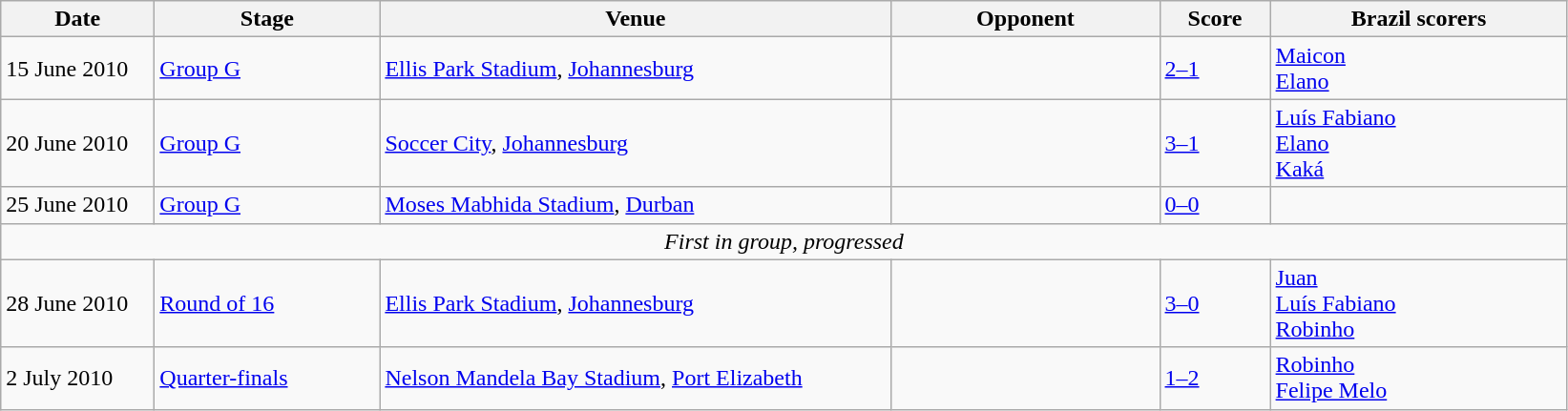<table class="wikitable">
<tr>
<th width=100px>Date</th>
<th width=150px>Stage</th>
<th width=350px>Venue</th>
<th width=180px>Opponent</th>
<th width=70px>Score</th>
<th width=200px>Brazil scorers</th>
</tr>
<tr>
<td>15 June 2010</td>
<td><a href='#'>Group G</a></td>
<td><a href='#'>Ellis Park Stadium</a>, <a href='#'>Johannesburg</a></td>
<td></td>
<td><a href='#'>2–1</a></td>
<td><a href='#'>Maicon</a>  <br> <a href='#'>Elano</a> </td>
</tr>
<tr>
<td>20 June 2010</td>
<td><a href='#'>Group G</a></td>
<td><a href='#'>Soccer City</a>, <a href='#'>Johannesburg</a></td>
<td></td>
<td><a href='#'>3–1</a></td>
<td><a href='#'>Luís Fabiano</a>  <br> <a href='#'>Elano</a>  <br> <a href='#'>Kaká</a> </td>
</tr>
<tr>
<td>25 June 2010</td>
<td><a href='#'>Group G</a></td>
<td><a href='#'>Moses Mabhida Stadium</a>, <a href='#'>Durban</a></td>
<td></td>
<td><a href='#'>0–0</a></td>
<td></td>
</tr>
<tr>
<td colspan="6" style="text-align:center;"><em>First in group, progressed</em></td>
</tr>
<tr>
<td>28 June 2010</td>
<td><a href='#'>Round of 16</a></td>
<td><a href='#'>Ellis Park Stadium</a>, <a href='#'>Johannesburg</a></td>
<td></td>
<td><a href='#'>3–0</a></td>
<td><a href='#'>Juan</a>  <br> <a href='#'>Luís Fabiano</a>  <br> <a href='#'>Robinho</a> </td>
</tr>
<tr>
<td>2 July 2010</td>
<td><a href='#'>Quarter-finals</a></td>
<td><a href='#'>Nelson Mandela Bay Stadium</a>, <a href='#'>Port Elizabeth</a></td>
<td></td>
<td><a href='#'>1–2</a></td>
<td><a href='#'>Robinho</a>  <br> <a href='#'>Felipe Melo</a> </td>
</tr>
</table>
